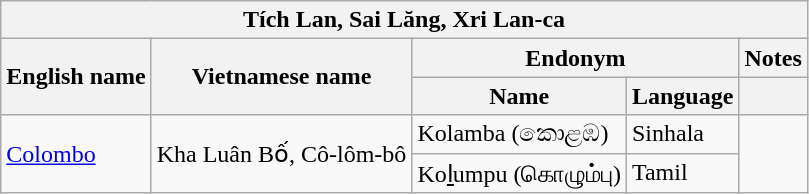<table class="wikitable sortable">
<tr>
<th colspan="5"> Tích Lan, Sai Lăng, Xri Lan-ca</th>
</tr>
<tr>
<th rowspan="2">English name</th>
<th rowspan="2">Vietnamese name</th>
<th colspan="2">Endonym</th>
<th>Notes</th>
</tr>
<tr>
<th>Name</th>
<th>Language</th>
<th></th>
</tr>
<tr>
<td rowspan="2"><a href='#'>Colombo</a></td>
<td rowspan="2">Kha Luân Bố, Cô-lôm-bô</td>
<td>Kolamba (කොළඹ)</td>
<td>Sinhala</td>
</tr>
<tr>
<td>Koḻumpu (கொழும்பு)</td>
<td>Tamil</td>
</tr>
</table>
